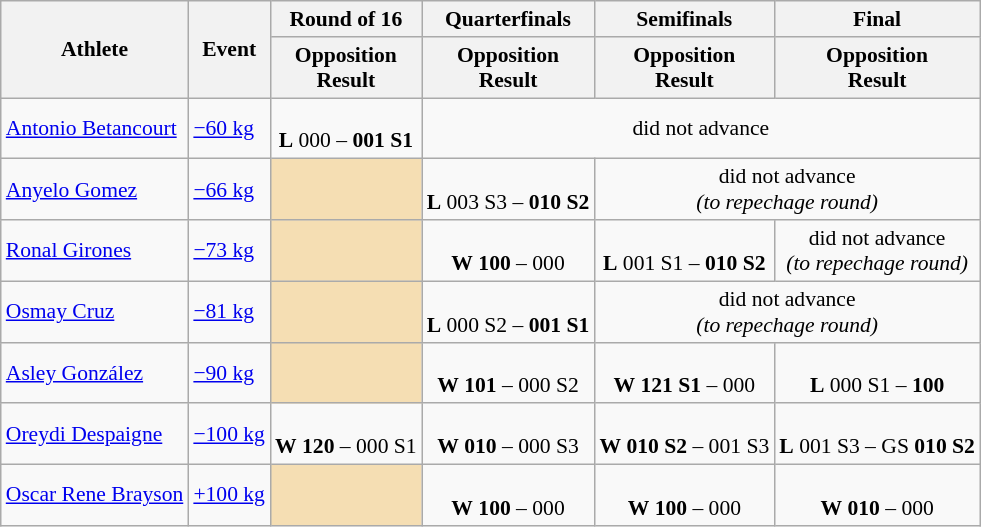<table class="wikitable" style="font-size:90%">
<tr>
<th rowspan="2">Athlete</th>
<th rowspan="2">Event</th>
<th>Round of 16</th>
<th>Quarterfinals</th>
<th>Semifinals</th>
<th>Final</th>
</tr>
<tr>
<th>Opposition<br>Result</th>
<th>Opposition<br>Result</th>
<th>Opposition<br>Result</th>
<th>Opposition<br>Result</th>
</tr>
<tr>
<td><a href='#'>Antonio Betancourt</a></td>
<td><a href='#'>−60 kg</a></td>
<td align=center><br><strong>L</strong> 000 – <strong>001 S1</strong></td>
<td align=center colspan="5">did not advance</td>
</tr>
<tr>
<td><a href='#'>Anyelo Gomez</a></td>
<td><a href='#'>−66 kg</a></td>
<td align="center" bgcolor=wheat></td>
<td align=center><br><strong>L</strong> 003 S3 – <strong>010 S2</strong></td>
<td align=center colspan="5">did not advance<br><em>(to repechage round)</em></td>
</tr>
<tr>
<td><a href='#'>Ronal Girones</a></td>
<td><a href='#'>−73 kg</a></td>
<td align="center" bgcolor=wheat></td>
<td align=center><br><strong>W</strong> <strong>100</strong> – 000</td>
<td align=center><br><strong>L</strong> 001 S1 – <strong>010 S2</strong></td>
<td align=center colspan="5">did not advance<br><em>(to repechage round)</em></td>
</tr>
<tr>
<td><a href='#'>Osmay Cruz</a></td>
<td><a href='#'>−81 kg</a></td>
<td align="center" bgcolor=wheat></td>
<td align=center><br><strong>L</strong> 000 S2 – <strong>001 S1</strong></td>
<td align=center colspan="5">did not advance<br><em>(to repechage round)</em></td>
</tr>
<tr>
<td><a href='#'>Asley González</a></td>
<td><a href='#'>−90 kg</a></td>
<td align="center" bgcolor=wheat></td>
<td align=center><br><strong>W</strong> <strong>101</strong> – 000 S2</td>
<td align=center><br><strong>W</strong> <strong>121 S1</strong> – 000</td>
<td align=center><br><strong>L</strong> 000 S1 – <strong>100</strong><br></td>
</tr>
<tr>
<td><a href='#'>Oreydi Despaigne</a></td>
<td><a href='#'>−100 kg</a></td>
<td align=center><br><strong>W</strong> <strong>120</strong> – 000 S1</td>
<td align=center><br><strong>W</strong> <strong>010</strong> – 000 S3</td>
<td align=center><br><strong>W</strong> <strong>010 S2</strong> – 001 S3</td>
<td align=center><br><strong>L</strong> 001 S3 – GS <strong>010 S2</strong><br></td>
</tr>
<tr>
<td><a href='#'>Oscar Rene Brayson</a></td>
<td><a href='#'>+100 kg</a></td>
<td align="center" bgcolor=wheat></td>
<td align=center><br><strong>W</strong> <strong>100</strong> – 000</td>
<td align=center><br><strong>W</strong> <strong>100</strong> – 000</td>
<td align=center><br><strong>W</strong> <strong>010</strong> – 000<br></td>
</tr>
</table>
